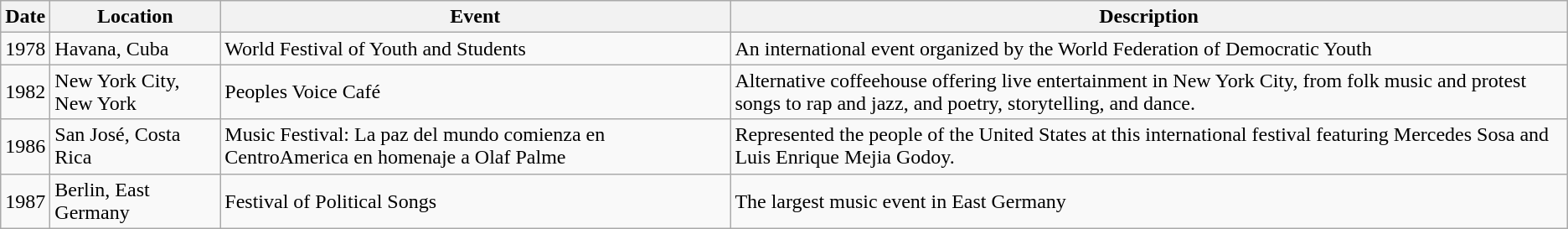<table class="wikitable">
<tr>
<th>Date</th>
<th>Location</th>
<th>Event</th>
<th>Description</th>
</tr>
<tr>
<td>1978</td>
<td>Havana, Cuba</td>
<td>World Festival of Youth and Students</td>
<td>An international event organized by the World Federation of Democratic Youth</td>
</tr>
<tr>
<td>1982</td>
<td>New York City, New York</td>
<td>Peoples Voice Café</td>
<td>Alternative coffeehouse offering live entertainment in New York City, from folk music and protest songs to rap and jazz, and poetry, storytelling, and dance.</td>
</tr>
<tr>
<td>1986</td>
<td>San José, Costa Rica</td>
<td>Music Festival: La paz del mundo comienza en CentroAmerica en homenaje a Olaf Palme</td>
<td>Represented the people of the United States at this international festival featuring Mercedes Sosa and Luis Enrique Mejia Godoy.</td>
</tr>
<tr>
<td>1987</td>
<td>Berlin, East Germany</td>
<td>Festival of Political Songs</td>
<td>The largest music event in East Germany</td>
</tr>
</table>
